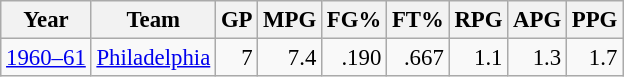<table class="wikitable sortable" style="font-size:95%; text-align:right;">
<tr>
<th>Year</th>
<th>Team</th>
<th>GP</th>
<th>MPG</th>
<th>FG%</th>
<th>FT%</th>
<th>RPG</th>
<th>APG</th>
<th>PPG</th>
</tr>
<tr>
<td style="text-align:left;"><a href='#'>1960–61</a></td>
<td style="text-align:left;"><a href='#'>Philadelphia</a></td>
<td>7</td>
<td>7.4</td>
<td>.190</td>
<td>.667</td>
<td>1.1</td>
<td>1.3</td>
<td>1.7</td>
</tr>
</table>
